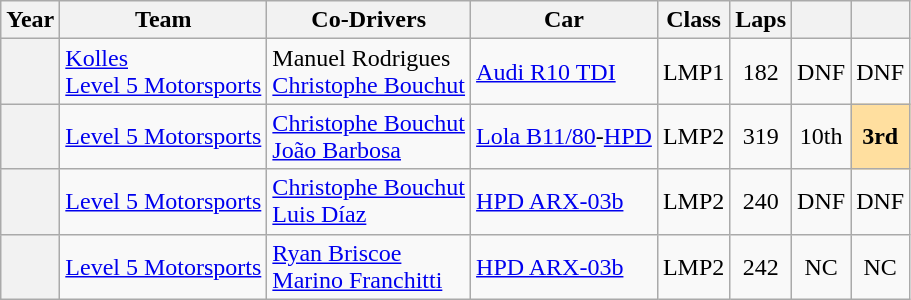<table class="wikitable" style="text-align:center;">
<tr>
<th scope="col">Year</th>
<th scope="col">Team</th>
<th scope="col">Co-Drivers</th>
<th scope="col">Car</th>
<th scope="col">Class</th>
<th scope="col">Laps</th>
<th scope="col"></th>
<th scope="col"></th>
</tr>
<tr>
<th scope="row"></th>
<td align="left"> <a href='#'>Kolles</a><br> <a href='#'>Level 5 Motorsports</a></td>
<td align="left"> Manuel Rodrigues<br> <a href='#'>Christophe Bouchut</a></td>
<td align="left"><a href='#'>Audi R10 TDI</a></td>
<td>LMP1</td>
<td>182</td>
<td>DNF</td>
<td>DNF</td>
</tr>
<tr>
<th scope="row"></th>
<td align="left"> <a href='#'>Level 5 Motorsports</a></td>
<td align="left"> <a href='#'>Christophe Bouchut</a><br> <a href='#'>João Barbosa</a></td>
<td align="left"><a href='#'>Lola B11/80</a>-<a href='#'>HPD</a></td>
<td>LMP2</td>
<td>319</td>
<td>10th</td>
<td style="background:#ffdf9f;"><strong>3rd</strong></td>
</tr>
<tr>
<th scope="row"></th>
<td align="left"> <a href='#'>Level 5 Motorsports</a></td>
<td align="left"> <a href='#'>Christophe Bouchut</a><br> <a href='#'>Luis Díaz</a></td>
<td align="left"><a href='#'>HPD ARX-03b</a></td>
<td>LMP2</td>
<td>240</td>
<td>DNF</td>
<td>DNF</td>
</tr>
<tr>
<th scope="row"></th>
<td align="left"> <a href='#'>Level 5 Motorsports</a></td>
<td align="left"> <a href='#'>Ryan Briscoe</a><br> <a href='#'>Marino Franchitti</a></td>
<td align="left"><a href='#'>HPD ARX-03b</a></td>
<td>LMP2</td>
<td>242</td>
<td>NC</td>
<td>NC</td>
</tr>
</table>
